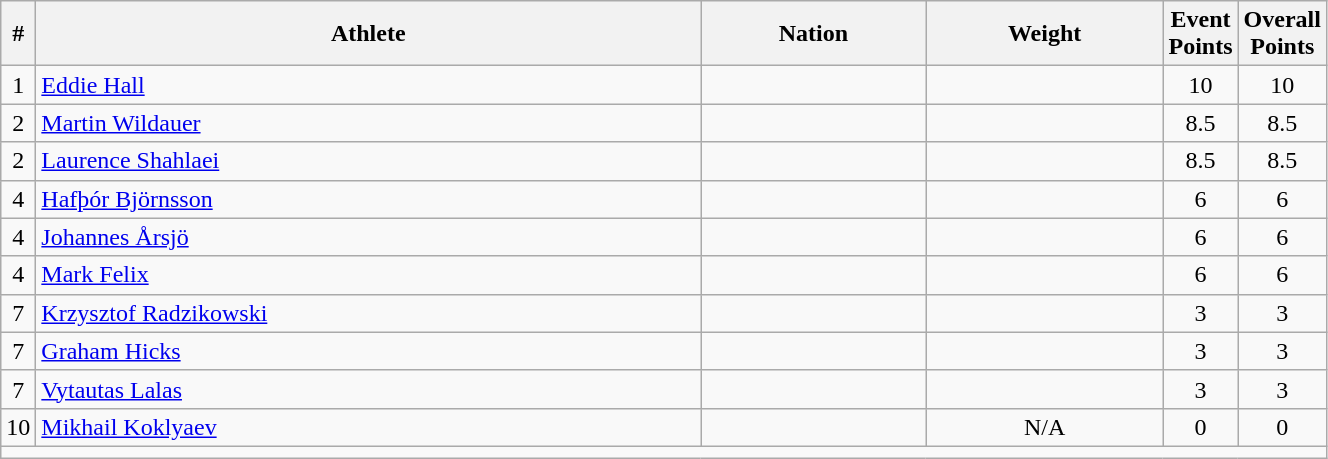<table class="wikitable sortable" style="text-align:center;width: 70%;">
<tr>
<th scope="col" style="width: 10px;">#</th>
<th scope="col">Athlete</th>
<th scope="col">Nation</th>
<th scope="col">Weight</th>
<th scope="col" style="width: 10px;">Event Points</th>
<th scope="col" style="width: 10px;">Overall Points</th>
</tr>
<tr>
<td>1</td>
<td align=left><a href='#'>Eddie Hall</a></td>
<td align=left></td>
<td></td>
<td>10</td>
<td>10</td>
</tr>
<tr>
<td>2</td>
<td align=left><a href='#'>Martin Wildauer</a></td>
<td align=left></td>
<td></td>
<td>8.5</td>
<td>8.5</td>
</tr>
<tr>
<td>2</td>
<td align=left><a href='#'>Laurence Shahlaei</a></td>
<td align=left></td>
<td></td>
<td>8.5</td>
<td>8.5</td>
</tr>
<tr>
<td>4</td>
<td align=left><a href='#'>Hafþór Björnsson</a></td>
<td align=left></td>
<td></td>
<td>6</td>
<td>6</td>
</tr>
<tr>
<td>4</td>
<td align=left><a href='#'>Johannes Årsjö</a></td>
<td align=left></td>
<td></td>
<td>6</td>
<td>6</td>
</tr>
<tr>
<td>4</td>
<td align=left><a href='#'>Mark Felix</a></td>
<td align=left></td>
<td></td>
<td>6</td>
<td>6</td>
</tr>
<tr>
<td>7</td>
<td align=left><a href='#'>Krzysztof Radzikowski</a></td>
<td align=left></td>
<td></td>
<td>3</td>
<td>3</td>
</tr>
<tr>
<td>7</td>
<td align=left><a href='#'>Graham Hicks</a></td>
<td align=left></td>
<td></td>
<td>3</td>
<td>3</td>
</tr>
<tr>
<td>7</td>
<td align=left><a href='#'>Vytautas Lalas</a></td>
<td align=left></td>
<td></td>
<td>3</td>
<td>3</td>
</tr>
<tr>
<td>10</td>
<td align=left><a href='#'>Mikhail Koklyaev</a></td>
<td align=left></td>
<td>N/A</td>
<td>0</td>
<td>0</td>
</tr>
<tr class="sortbottom">
<td colspan="6"></td>
</tr>
</table>
